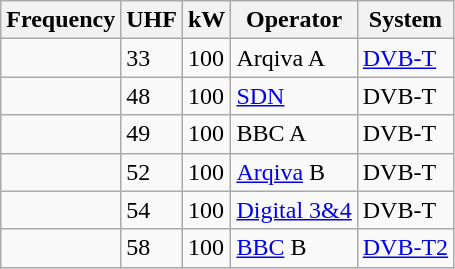<table class="wikitable sortable">
<tr>
<th>Frequency</th>
<th>UHF</th>
<th>kW</th>
<th>Operator</th>
<th>System</th>
</tr>
<tr>
<td></td>
<td>33</td>
<td>100</td>
<td>Arqiva A</td>
<td><a href='#'>DVB-T</a></td>
</tr>
<tr>
<td></td>
<td>48</td>
<td>100</td>
<td><a href='#'>SDN</a></td>
<td>DVB-T</td>
</tr>
<tr>
<td></td>
<td>49</td>
<td>100</td>
<td>BBC A</td>
<td>DVB-T</td>
</tr>
<tr>
<td></td>
<td>52</td>
<td>100</td>
<td><a href='#'>Arqiva</a> B</td>
<td>DVB-T</td>
</tr>
<tr>
<td></td>
<td>54</td>
<td>100</td>
<td><a href='#'>Digital 3&4</a></td>
<td>DVB-T</td>
</tr>
<tr>
<td></td>
<td>58</td>
<td>100</td>
<td><a href='#'>BBC</a> B</td>
<td><a href='#'>DVB-T2</a></td>
</tr>
</table>
